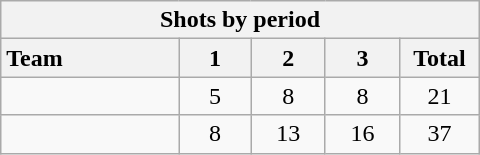<table class="wikitable" style="width:20em; text-align:right;">
<tr>
<th colspan=5>Shots by period</th>
</tr>
<tr>
<th style="width:8em; text-align:left;">Team</th>
<th style="width:3em;">1</th>
<th style="width:3em;">2</th>
<th style="width:3em;">3</th>
<th style="width:3em;">Total</th>
</tr>
<tr style="text-align:center;">
<td style="text-align:left;"></td>
<td>5</td>
<td>8</td>
<td>8</td>
<td>21</td>
</tr>
<tr style="text-align:center;">
<td style="text-align:left;"></td>
<td>8</td>
<td>13</td>
<td>16</td>
<td>37</td>
</tr>
</table>
